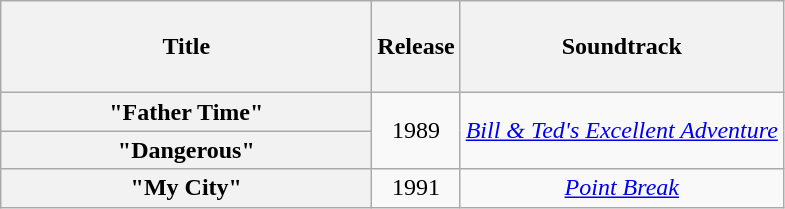<table class="wikitable plainrowheaders" style="text-align:center;">
<tr>
<th scope="col" style="width:15em;"><br>Title<br><br></th>
<th scope="col">Release</th>
<th scope="col">Soundtrack</th>
</tr>
<tr>
<th scope="row">"Father Time"</th>
<td rowspan=2>1989</td>
<td rowspan=2><em><a href='#'>Bill & Ted's Excellent Adventure</a></em></td>
</tr>
<tr>
<th scope="row">"Dangerous"</th>
</tr>
<tr>
<th scope="row">"My City"</th>
<td>1991</td>
<td><em><a href='#'>Point Break</a></em></td>
</tr>
</table>
